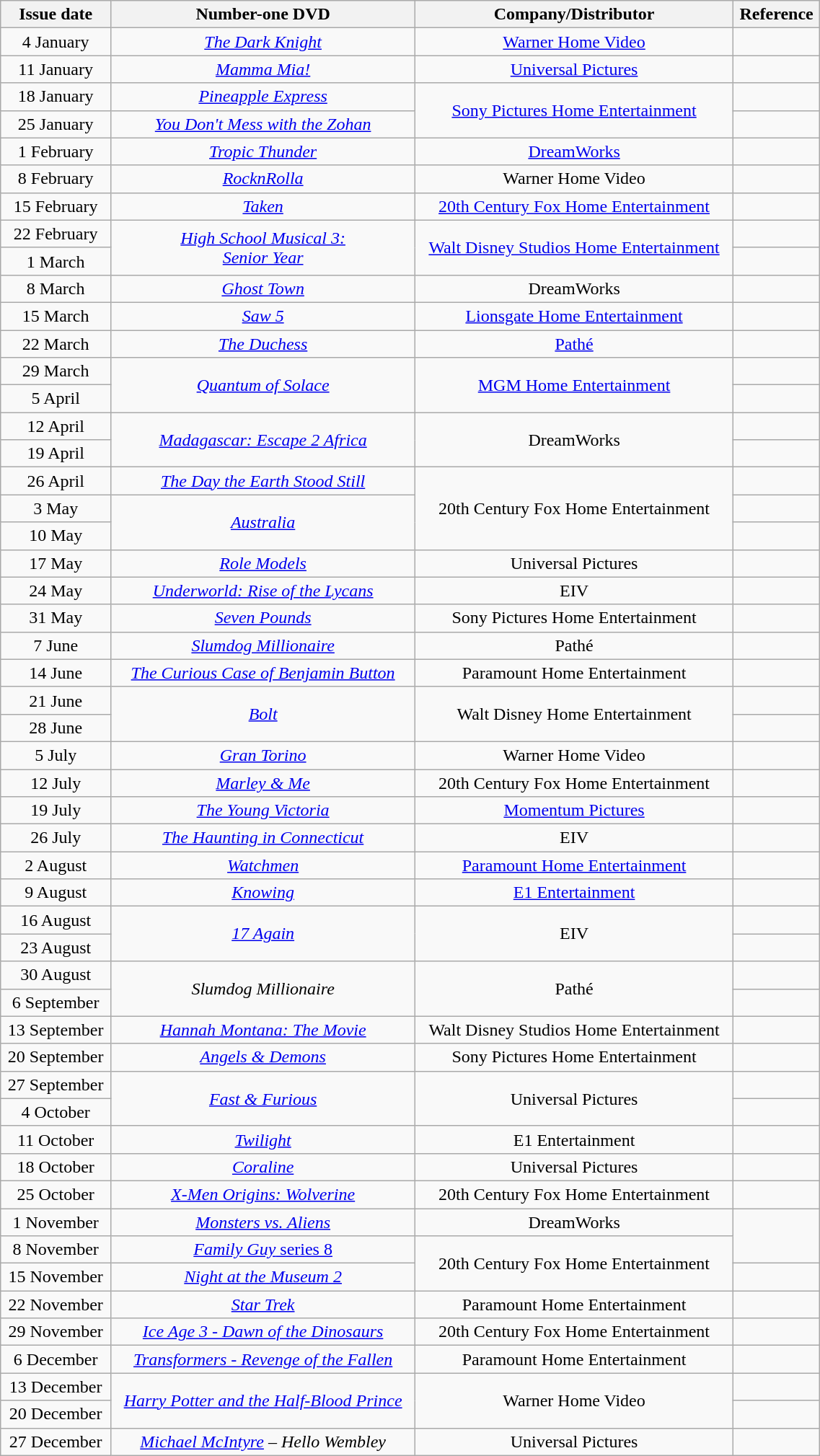<table class="wikitable" style="text-align:center; width: 60%;">
<tr>
<th>Issue date</th>
<th>Number-one DVD</th>
<th>Company/Distributor</th>
<th>Reference</th>
</tr>
<tr>
<td>4 January</td>
<td><em><a href='#'>The Dark Knight</a></em></td>
<td><a href='#'>Warner Home Video</a></td>
<td align="center"></td>
</tr>
<tr>
<td>11 January</td>
<td><em><a href='#'>Mamma Mia!</a></em></td>
<td><a href='#'>Universal Pictures</a></td>
<td align="center"></td>
</tr>
<tr>
<td>18 January</td>
<td><em><a href='#'>Pineapple Express</a></em></td>
<td rowspan="2"><a href='#'>Sony Pictures Home Entertainment</a></td>
<td align="center"></td>
</tr>
<tr>
<td>25 January</td>
<td><em><a href='#'>You Don't Mess with the Zohan</a></em></td>
<td align="center"></td>
</tr>
<tr>
<td>1 February</td>
<td><em><a href='#'>Tropic Thunder</a></em></td>
<td><a href='#'>DreamWorks</a></td>
<td align="center"></td>
</tr>
<tr>
<td>8 February</td>
<td><em><a href='#'>RocknRolla</a></em></td>
<td>Warner Home Video</td>
<td align="center"></td>
</tr>
<tr>
<td>15 February</td>
<td><em><a href='#'>Taken</a></em></td>
<td><a href='#'>20th Century Fox Home Entertainment</a></td>
<td align="center"></td>
</tr>
<tr>
<td>22 February</td>
<td rowspan="2"><em><a href='#'>High School Musical 3:<br>Senior Year</a></em></td>
<td rowspan="2"><a href='#'>Walt Disney Studios Home Entertainment</a></td>
<td align="center"></td>
</tr>
<tr>
<td>1 March</td>
<td align="center"></td>
</tr>
<tr>
<td>8 March</td>
<td><em><a href='#'>Ghost Town</a></em></td>
<td>DreamWorks</td>
<td align="center"></td>
</tr>
<tr>
<td>15 March</td>
<td><em><a href='#'>Saw 5</a></em></td>
<td><a href='#'>Lionsgate Home Entertainment</a></td>
<td align="center"></td>
</tr>
<tr>
<td>22 March</td>
<td><em><a href='#'>The Duchess</a></em></td>
<td><a href='#'>Pathé</a></td>
<td align="center"></td>
</tr>
<tr>
<td>29 March</td>
<td rowspan="2"><em><a href='#'>Quantum of Solace</a></em></td>
<td rowspan="2"><a href='#'>MGM Home Entertainment</a></td>
<td align="center"></td>
</tr>
<tr>
<td>5 April</td>
<td align="center"></td>
</tr>
<tr>
<td>12 April</td>
<td rowspan="2"><em><a href='#'>Madagascar: Escape 2 Africa</a></em></td>
<td rowspan="2">DreamWorks</td>
<td align="center"></td>
</tr>
<tr>
<td>19 April</td>
<td align="center"></td>
</tr>
<tr>
<td>26 April</td>
<td><em><a href='#'>The Day the Earth Stood Still</a></em></td>
<td rowspan="3">20th Century Fox Home Entertainment</td>
<td align="center"></td>
</tr>
<tr>
<td>3 May</td>
<td rowspan="2"><em><a href='#'>Australia</a></em></td>
<td align="center"></td>
</tr>
<tr>
<td>10 May</td>
<td align="center"></td>
</tr>
<tr>
<td>17 May</td>
<td><em><a href='#'>Role Models</a></em></td>
<td>Universal Pictures</td>
<td align="center"></td>
</tr>
<tr>
<td>24 May</td>
<td><em><a href='#'>Underworld: Rise of the Lycans</a></em></td>
<td>EIV</td>
<td align="center"></td>
</tr>
<tr>
<td>31 May</td>
<td><em><a href='#'>Seven Pounds</a></em></td>
<td>Sony Pictures Home Entertainment</td>
<td align="center"></td>
</tr>
<tr>
<td>7 June</td>
<td><em><a href='#'>Slumdog Millionaire</a></em></td>
<td>Pathé</td>
<td align="center"></td>
</tr>
<tr>
<td>14 June</td>
<td><em><a href='#'>The Curious Case of Benjamin Button</a></em></td>
<td>Paramount Home Entertainment</td>
<td align="center"></td>
</tr>
<tr>
<td>21 June</td>
<td rowspan="2"><em><a href='#'>Bolt</a></em></td>
<td rowspan="2">Walt Disney Home Entertainment</td>
<td align="center"></td>
</tr>
<tr>
<td>28 June</td>
<td align="center"></td>
</tr>
<tr>
<td>5 July</td>
<td><em><a href='#'>Gran Torino</a></em></td>
<td>Warner Home Video</td>
<td align="center"></td>
</tr>
<tr>
<td>12 July</td>
<td><em><a href='#'>Marley & Me</a></em></td>
<td>20th Century Fox Home Entertainment</td>
<td align="center"></td>
</tr>
<tr>
<td>19 July</td>
<td><em><a href='#'>The Young Victoria</a></em></td>
<td><a href='#'>Momentum Pictures</a></td>
<td align="center"></td>
</tr>
<tr>
<td>26 July</td>
<td><em><a href='#'>The Haunting in Connecticut</a></em></td>
<td>EIV</td>
<td align="center"></td>
</tr>
<tr>
<td>2 August</td>
<td><em><a href='#'>Watchmen</a></em></td>
<td><a href='#'>Paramount Home Entertainment</a></td>
<td align="center"></td>
</tr>
<tr>
<td>9 August</td>
<td><em><a href='#'>Knowing</a></em></td>
<td><a href='#'>E1 Entertainment</a></td>
<td align="center"></td>
</tr>
<tr>
<td>16 August</td>
<td rowspan="2"><em><a href='#'>17 Again</a></em></td>
<td rowspan="2">EIV</td>
<td align="center"></td>
</tr>
<tr>
<td>23 August</td>
<td align="center"></td>
</tr>
<tr>
<td>30 August</td>
<td rowspan="2"><em>Slumdog Millionaire</em></td>
<td rowspan="2">Pathé</td>
<td align="center"></td>
</tr>
<tr>
<td>6 September</td>
<td align="center"></td>
</tr>
<tr>
<td>13 September</td>
<td><em><a href='#'>Hannah Montana: The Movie</a></em></td>
<td>Walt Disney Studios Home Entertainment</td>
<td align="center"></td>
</tr>
<tr>
<td>20 September</td>
<td><em><a href='#'>Angels & Demons</a></em></td>
<td>Sony Pictures Home Entertainment</td>
<td align="center"></td>
</tr>
<tr>
<td>27 September</td>
<td rowspan="2"><em><a href='#'>Fast & Furious</a></em></td>
<td rowspan="2">Universal Pictures</td>
<td align="center"></td>
</tr>
<tr>
<td>4 October</td>
<td align="center"></td>
</tr>
<tr>
<td>11 October</td>
<td><em><a href='#'>Twilight</a></em></td>
<td>E1 Entertainment</td>
<td align="center"></td>
</tr>
<tr>
<td>18 October</td>
<td><em><a href='#'>Coraline</a></em></td>
<td>Universal Pictures</td>
<td align="center"></td>
</tr>
<tr>
<td>25 October</td>
<td><em><a href='#'>X-Men Origins: Wolverine</a></em></td>
<td>20th Century Fox Home Entertainment</td>
<td align="center"></td>
</tr>
<tr>
<td>1 November</td>
<td><em><a href='#'>Monsters vs. Aliens</a></em></td>
<td>DreamWorks</td>
<td align="center" rowspan="2"></td>
</tr>
<tr>
<td>8 November</td>
<td><a href='#'><em>Family Guy</em> series 8</a></td>
<td rowspan="2">20th Century Fox Home Entertainment</td>
</tr>
<tr>
<td>15 November</td>
<td><em><a href='#'>Night at the Museum 2</a></em></td>
<td align="center"></td>
</tr>
<tr>
<td>22 November</td>
<td><em><a href='#'>Star Trek</a></em></td>
<td>Paramount Home Entertainment</td>
<td align="center"></td>
</tr>
<tr>
<td>29 November</td>
<td><em><a href='#'>Ice Age 3 - Dawn of the Dinosaurs</a></em></td>
<td>20th Century Fox Home Entertainment</td>
<td align="center"></td>
</tr>
<tr>
<td>6 December</td>
<td><em><a href='#'>Transformers - Revenge of the Fallen</a></em></td>
<td>Paramount Home Entertainment</td>
<td align="center"></td>
</tr>
<tr>
<td>13 December</td>
<td rowspan="2"><em><a href='#'>Harry Potter and the Half-Blood Prince</a></em></td>
<td rowspan="2">Warner Home Video</td>
<td align="center"></td>
</tr>
<tr>
<td>20 December</td>
<td align="center"></td>
</tr>
<tr>
<td>27 December</td>
<td><em><a href='#'>Michael McIntyre</a> – Hello Wembley</em></td>
<td>Universal Pictures</td>
<td align="center"></td>
</tr>
</table>
